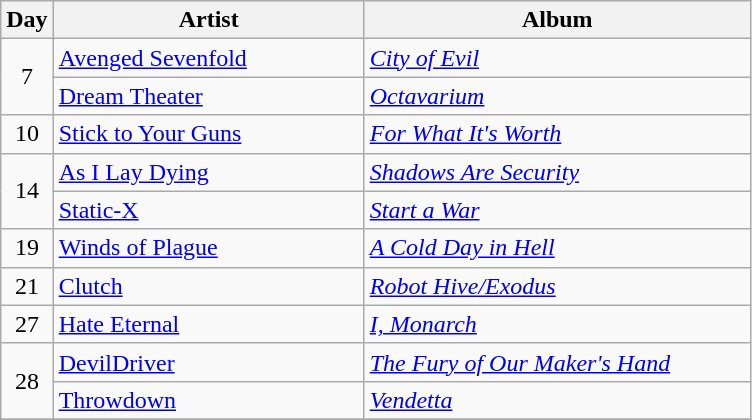<table class="wikitable">
<tr>
<th style="width:20px;">Day</th>
<th style="width:200px;">Artist</th>
<th style="width:250px;">Album</th>
</tr>
<tr>
<td style="text-align:center;" rowspan="2">7</td>
<td><a href='#'>Avenged Sevenfold</a></td>
<td><em><a href='#'>City of Evil</a></em></td>
</tr>
<tr>
<td><a href='#'>Dream Theater</a></td>
<td><em><a href='#'>Octavarium</a></em></td>
</tr>
<tr>
<td style="text-align:center;">10</td>
<td><a href='#'>Stick to Your Guns</a></td>
<td><em><a href='#'>For What It's Worth</a></em></td>
</tr>
<tr>
<td style="text-align:center;" rowspan="2">14</td>
<td><a href='#'>As I Lay Dying</a></td>
<td><em><a href='#'>Shadows Are Security</a></em></td>
</tr>
<tr>
<td><a href='#'>Static-X</a></td>
<td><em><a href='#'>Start a War</a></em></td>
</tr>
<tr>
<td style="text-align:center;">19</td>
<td><a href='#'>Winds of Plague</a></td>
<td><em><a href='#'>A Cold Day in Hell</a></em></td>
</tr>
<tr>
<td style="text-align:center;">21</td>
<td><a href='#'>Clutch</a></td>
<td><em><a href='#'>Robot Hive/Exodus</a></em></td>
</tr>
<tr>
<td style="text-align:center;">27</td>
<td><a href='#'>Hate Eternal</a></td>
<td><em><a href='#'>I, Monarch</a></em></td>
</tr>
<tr>
<td style="text-align:center;" rowspan="2">28</td>
<td><a href='#'>DevilDriver</a></td>
<td><em><a href='#'>The Fury of Our Maker's Hand</a></em></td>
</tr>
<tr>
<td><a href='#'>Throwdown</a></td>
<td><em><a href='#'>Vendetta</a></em></td>
</tr>
<tr>
</tr>
</table>
